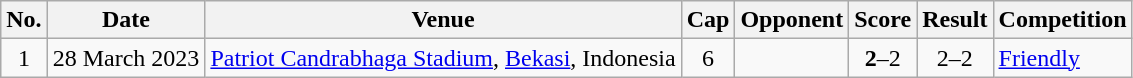<table class="wikitable sortable">
<tr>
<th scope=col>No.</th>
<th scope=col>Date</th>
<th scope=col>Venue</th>
<th scope=col>Cap</th>
<th scope=col>Opponent</th>
<th scope=col>Score</th>
<th scope=col>Result</th>
<th scope=col>Competition</th>
</tr>
<tr>
<td align=center>1</td>
<td>28 March 2023</td>
<td><a href='#'>Patriot Candrabhaga Stadium</a>, <a href='#'>Bekasi</a>, Indonesia</td>
<td align=center>6</td>
<td></td>
<td align=center><strong>2</strong>–2</td>
<td align=center>2–2</td>
<td><a href='#'>Friendly</a></td>
</tr>
</table>
